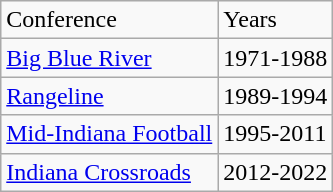<table class="wikitable">
<tr>
<td>Conference</td>
<td>Years</td>
</tr>
<tr>
<td><a href='#'>Big Blue River</a></td>
<td>1971-1988</td>
</tr>
<tr>
<td><a href='#'>Rangeline</a></td>
<td>1989-1994</td>
</tr>
<tr>
<td><a href='#'>Mid-Indiana Football</a></td>
<td>1995-2011</td>
</tr>
<tr>
<td><a href='#'>Indiana Crossroads</a></td>
<td>2012-2022</td>
</tr>
</table>
